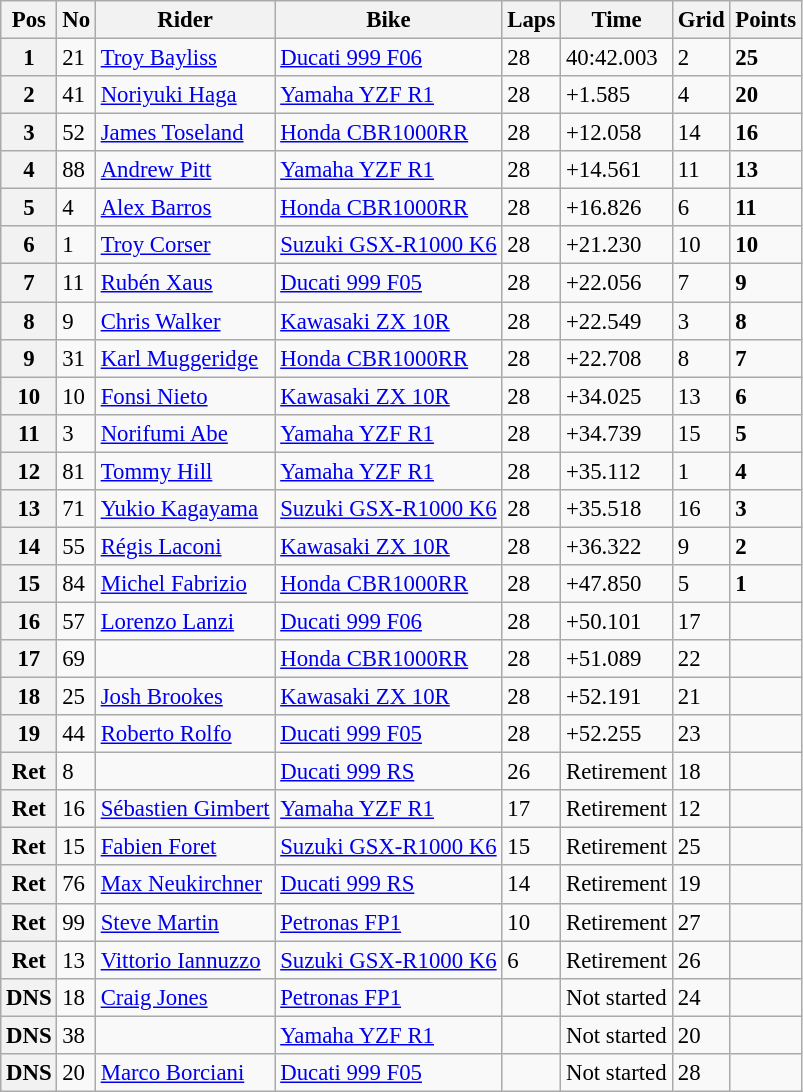<table class="wikitable" style="font-size: 95%;">
<tr>
<th>Pos</th>
<th>No</th>
<th>Rider</th>
<th>Bike</th>
<th>Laps</th>
<th>Time</th>
<th>Grid</th>
<th>Points</th>
</tr>
<tr>
<th>1</th>
<td>21</td>
<td> <a href='#'>Troy Bayliss</a></td>
<td><a href='#'>Ducati 999 F06</a></td>
<td>28</td>
<td>40:42.003</td>
<td>2</td>
<td><strong>25</strong></td>
</tr>
<tr>
<th>2</th>
<td>41</td>
<td> <a href='#'>Noriyuki Haga</a></td>
<td><a href='#'>Yamaha YZF R1</a></td>
<td>28</td>
<td>+1.585</td>
<td>4</td>
<td><strong>20</strong></td>
</tr>
<tr>
<th>3</th>
<td>52</td>
<td> <a href='#'>James Toseland</a></td>
<td><a href='#'>Honda CBR1000RR</a></td>
<td>28</td>
<td>+12.058</td>
<td>14</td>
<td><strong>16</strong></td>
</tr>
<tr>
<th>4</th>
<td>88</td>
<td> <a href='#'>Andrew Pitt</a></td>
<td><a href='#'>Yamaha YZF R1</a></td>
<td>28</td>
<td>+14.561</td>
<td>11</td>
<td><strong>13</strong></td>
</tr>
<tr>
<th>5</th>
<td>4</td>
<td> <a href='#'>Alex Barros</a></td>
<td><a href='#'>Honda CBR1000RR</a></td>
<td>28</td>
<td>+16.826</td>
<td>6</td>
<td><strong>11</strong></td>
</tr>
<tr>
<th>6</th>
<td>1</td>
<td> <a href='#'>Troy Corser</a></td>
<td><a href='#'>Suzuki GSX-R1000 K6</a></td>
<td>28</td>
<td>+21.230</td>
<td>10</td>
<td><strong>10</strong></td>
</tr>
<tr>
<th>7</th>
<td>11</td>
<td> <a href='#'>Rubén Xaus</a></td>
<td><a href='#'>Ducati 999 F05</a></td>
<td>28</td>
<td>+22.056</td>
<td>7</td>
<td><strong>9</strong></td>
</tr>
<tr>
<th>8</th>
<td>9</td>
<td> <a href='#'>Chris Walker</a></td>
<td><a href='#'>Kawasaki ZX 10R</a></td>
<td>28</td>
<td>+22.549</td>
<td>3</td>
<td><strong>8</strong></td>
</tr>
<tr>
<th>9</th>
<td>31</td>
<td> <a href='#'>Karl Muggeridge</a></td>
<td><a href='#'>Honda CBR1000RR</a></td>
<td>28</td>
<td>+22.708</td>
<td>8</td>
<td><strong>7</strong></td>
</tr>
<tr>
<th>10</th>
<td>10</td>
<td> <a href='#'>Fonsi Nieto</a></td>
<td><a href='#'>Kawasaki ZX 10R</a></td>
<td>28</td>
<td>+34.025</td>
<td>13</td>
<td><strong>6</strong></td>
</tr>
<tr>
<th>11</th>
<td>3</td>
<td> <a href='#'>Norifumi Abe</a></td>
<td><a href='#'>Yamaha YZF R1</a></td>
<td>28</td>
<td>+34.739</td>
<td>15</td>
<td><strong>5</strong></td>
</tr>
<tr>
<th>12</th>
<td>81</td>
<td> <a href='#'>Tommy Hill</a></td>
<td><a href='#'>Yamaha YZF R1</a></td>
<td>28</td>
<td>+35.112</td>
<td>1</td>
<td><strong>4</strong></td>
</tr>
<tr>
<th>13</th>
<td>71</td>
<td> <a href='#'>Yukio Kagayama</a></td>
<td><a href='#'>Suzuki GSX-R1000 K6</a></td>
<td>28</td>
<td>+35.518</td>
<td>16</td>
<td><strong>3</strong></td>
</tr>
<tr>
<th>14</th>
<td>55</td>
<td> <a href='#'>Régis Laconi</a></td>
<td><a href='#'>Kawasaki ZX 10R</a></td>
<td>28</td>
<td>+36.322</td>
<td>9</td>
<td><strong>2</strong></td>
</tr>
<tr>
<th>15</th>
<td>84</td>
<td> <a href='#'>Michel Fabrizio</a></td>
<td><a href='#'>Honda CBR1000RR</a></td>
<td>28</td>
<td>+47.850</td>
<td>5</td>
<td><strong>1</strong></td>
</tr>
<tr>
<th>16</th>
<td>57</td>
<td> <a href='#'>Lorenzo Lanzi</a></td>
<td><a href='#'>Ducati 999 F06</a></td>
<td>28</td>
<td>+50.101</td>
<td>17</td>
<td></td>
</tr>
<tr>
<th>17</th>
<td>69</td>
<td></td>
<td><a href='#'>Honda CBR1000RR</a></td>
<td>28</td>
<td>+51.089</td>
<td>22</td>
<td></td>
</tr>
<tr>
<th>18</th>
<td>25</td>
<td> <a href='#'>Josh Brookes</a></td>
<td><a href='#'>Kawasaki ZX 10R</a></td>
<td>28</td>
<td>+52.191</td>
<td>21</td>
<td></td>
</tr>
<tr>
<th>19</th>
<td>44</td>
<td> <a href='#'>Roberto Rolfo</a></td>
<td><a href='#'>Ducati 999 F05</a></td>
<td>28</td>
<td>+52.255</td>
<td>23</td>
<td></td>
</tr>
<tr>
<th>Ret</th>
<td>8</td>
<td> </td>
<td><a href='#'>Ducati 999 RS</a></td>
<td>26</td>
<td>Retirement</td>
<td>18</td>
<td></td>
</tr>
<tr>
<th>Ret</th>
<td>16</td>
<td> <a href='#'>Sébastien Gimbert</a></td>
<td><a href='#'>Yamaha YZF R1</a></td>
<td>17</td>
<td>Retirement</td>
<td>12</td>
<td></td>
</tr>
<tr>
<th>Ret</th>
<td>15</td>
<td> <a href='#'>Fabien Foret</a></td>
<td><a href='#'>Suzuki GSX-R1000 K6</a></td>
<td>15</td>
<td>Retirement</td>
<td>25</td>
<td></td>
</tr>
<tr>
<th>Ret</th>
<td>76</td>
<td> <a href='#'>Max Neukirchner</a></td>
<td><a href='#'>Ducati 999 RS</a></td>
<td>14</td>
<td>Retirement</td>
<td>19</td>
<td></td>
</tr>
<tr>
<th>Ret</th>
<td>99</td>
<td> <a href='#'>Steve Martin</a></td>
<td><a href='#'>Petronas FP1</a></td>
<td>10</td>
<td>Retirement</td>
<td>27</td>
<td></td>
</tr>
<tr>
<th>Ret</th>
<td>13</td>
<td> <a href='#'>Vittorio Iannuzzo</a></td>
<td><a href='#'>Suzuki GSX-R1000 K6</a></td>
<td>6</td>
<td>Retirement</td>
<td>26</td>
<td></td>
</tr>
<tr>
<th>DNS</th>
<td>18</td>
<td> <a href='#'>Craig Jones</a></td>
<td><a href='#'>Petronas FP1</a></td>
<td></td>
<td>Not started</td>
<td>24</td>
<td></td>
</tr>
<tr>
<th>DNS</th>
<td>38</td>
<td> </td>
<td><a href='#'>Yamaha YZF R1</a></td>
<td></td>
<td>Not started</td>
<td>20</td>
<td></td>
</tr>
<tr>
<th>DNS</th>
<td>20</td>
<td> <a href='#'>Marco Borciani</a></td>
<td><a href='#'>Ducati 999 F05</a></td>
<td></td>
<td>Not started</td>
<td>28</td>
<td></td>
</tr>
</table>
